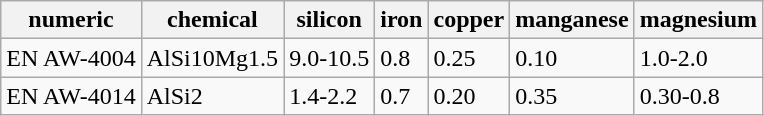<table class="wikitable">
<tr>
<th>numeric</th>
<th>chemical</th>
<th>silicon</th>
<th>iron</th>
<th>copper</th>
<th>manganese</th>
<th>magnesium</th>
</tr>
<tr>
<td>EN AW-4004</td>
<td>AlSi10Mg1.5</td>
<td>9.0-10.5</td>
<td>0.8</td>
<td>0.25</td>
<td>0.10</td>
<td>1.0-2.0</td>
</tr>
<tr>
<td>EN AW-4014</td>
<td>AlSi2</td>
<td>1.4-2.2</td>
<td>0.7</td>
<td>0.20</td>
<td>0.35</td>
<td>0.30-0.8</td>
</tr>
</table>
